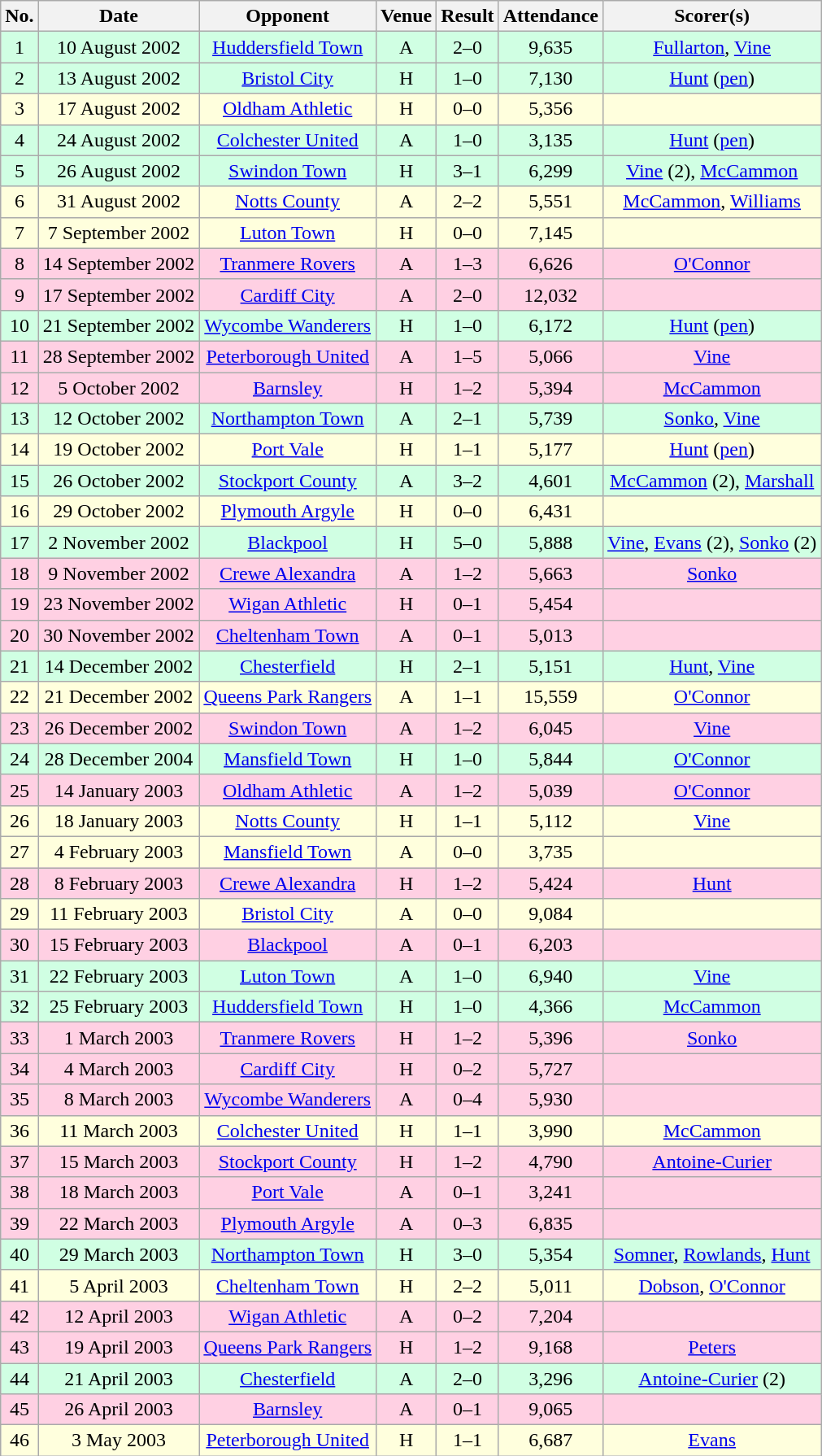<table class="wikitable sortable" style="text-align:center;">
<tr>
<th>No.</th>
<th>Date</th>
<th>Opponent</th>
<th>Venue</th>
<th>Result</th>
<th>Attendance</th>
<th>Scorer(s)</th>
</tr>
<tr style="background:#d0ffe3;">
<td>1</td>
<td>10 August 2002</td>
<td><a href='#'>Huddersfield Town</a></td>
<td>A</td>
<td>2–0</td>
<td>9,635</td>
<td><a href='#'>Fullarton</a>, <a href='#'>Vine</a></td>
</tr>
<tr style="background:#d0ffe3;">
<td>2</td>
<td>13 August 2002</td>
<td><a href='#'>Bristol City</a></td>
<td>H</td>
<td>1–0</td>
<td>7,130</td>
<td><a href='#'>Hunt</a> (<a href='#'>pen</a>)</td>
</tr>
<tr style="background:#ffd;">
<td>3</td>
<td>17 August 2002</td>
<td><a href='#'>Oldham Athletic</a></td>
<td>H</td>
<td>0–0</td>
<td>5,356</td>
<td></td>
</tr>
<tr style="background:#d0ffe3;">
<td>4</td>
<td>24 August 2002</td>
<td><a href='#'>Colchester United</a></td>
<td>A</td>
<td>1–0</td>
<td>3,135</td>
<td><a href='#'>Hunt</a> (<a href='#'>pen</a>)</td>
</tr>
<tr style="background:#d0ffe3;">
<td>5</td>
<td>26 August 2002</td>
<td><a href='#'>Swindon Town</a></td>
<td>H</td>
<td>3–1</td>
<td>6,299</td>
<td><a href='#'>Vine</a> (2), <a href='#'>McCammon</a></td>
</tr>
<tr style="background:#ffd;">
<td>6</td>
<td>31 August 2002</td>
<td><a href='#'>Notts County</a></td>
<td>A</td>
<td>2–2</td>
<td>5,551</td>
<td><a href='#'>McCammon</a>, <a href='#'>Williams</a></td>
</tr>
<tr style="background:#ffd;">
<td>7</td>
<td>7 September 2002</td>
<td><a href='#'>Luton Town</a></td>
<td>H</td>
<td>0–0</td>
<td>7,145</td>
<td></td>
</tr>
<tr style="background:#ffd0e3;">
<td>8</td>
<td>14 September 2002</td>
<td><a href='#'>Tranmere Rovers</a></td>
<td>A</td>
<td>1–3</td>
<td>6,626</td>
<td><a href='#'>O'Connor</a></td>
</tr>
<tr style="background:#ffd0e3;">
<td>9</td>
<td>17 September 2002</td>
<td><a href='#'>Cardiff City</a></td>
<td>A</td>
<td>2–0</td>
<td>12,032</td>
<td></td>
</tr>
<tr style="background:#d0ffe3;">
<td>10</td>
<td>21 September 2002</td>
<td><a href='#'>Wycombe Wanderers</a></td>
<td>H</td>
<td>1–0</td>
<td>6,172</td>
<td><a href='#'>Hunt</a> (<a href='#'>pen</a>)</td>
</tr>
<tr style="background:#ffd0e3;">
<td>11</td>
<td>28 September 2002</td>
<td><a href='#'>Peterborough United</a></td>
<td>A</td>
<td>1–5</td>
<td>5,066</td>
<td><a href='#'>Vine</a></td>
</tr>
<tr style="background:#ffd0e3;">
<td>12</td>
<td>5 October 2002</td>
<td><a href='#'>Barnsley</a></td>
<td>H</td>
<td>1–2</td>
<td>5,394</td>
<td><a href='#'>McCammon</a></td>
</tr>
<tr style="background:#d0ffe3;">
<td>13</td>
<td>12 October 2002</td>
<td><a href='#'>Northampton Town</a></td>
<td>A</td>
<td>2–1</td>
<td>5,739</td>
<td><a href='#'>Sonko</a>, <a href='#'>Vine</a></td>
</tr>
<tr style="background:#ffd;">
<td>14</td>
<td>19 October 2002</td>
<td><a href='#'>Port Vale</a></td>
<td>H</td>
<td>1–1</td>
<td>5,177</td>
<td><a href='#'>Hunt</a> (<a href='#'>pen</a>)</td>
</tr>
<tr style="background:#d0ffe3;">
<td>15</td>
<td>26 October 2002</td>
<td><a href='#'>Stockport County</a></td>
<td>A</td>
<td>3–2</td>
<td>4,601</td>
<td><a href='#'>McCammon</a> (2), <a href='#'>Marshall</a></td>
</tr>
<tr style="background:#ffd;">
<td>16</td>
<td>29 October 2002</td>
<td><a href='#'>Plymouth Argyle</a></td>
<td>H</td>
<td>0–0</td>
<td>6,431</td>
<td></td>
</tr>
<tr style="background:#d0ffe3;">
<td>17</td>
<td>2 November 2002</td>
<td><a href='#'>Blackpool</a></td>
<td>H</td>
<td>5–0</td>
<td>5,888</td>
<td><a href='#'>Vine</a>, <a href='#'>Evans</a> (2), <a href='#'>Sonko</a> (2)</td>
</tr>
<tr style="background:#ffd0e3;">
<td>18</td>
<td>9 November 2002</td>
<td><a href='#'>Crewe Alexandra</a></td>
<td>A</td>
<td>1–2</td>
<td>5,663</td>
<td><a href='#'>Sonko</a></td>
</tr>
<tr style="background:#ffd0e3;">
<td>19</td>
<td>23 November 2002</td>
<td><a href='#'>Wigan Athletic</a></td>
<td>H</td>
<td>0–1</td>
<td>5,454</td>
<td></td>
</tr>
<tr style="background:#ffd0e3;">
<td>20</td>
<td>30 November 2002</td>
<td><a href='#'>Cheltenham Town</a></td>
<td>A</td>
<td>0–1</td>
<td>5,013</td>
<td></td>
</tr>
<tr style="background:#d0ffe3;">
<td>21</td>
<td>14 December 2002</td>
<td><a href='#'>Chesterfield</a></td>
<td>H</td>
<td>2–1</td>
<td>5,151</td>
<td><a href='#'>Hunt</a>, <a href='#'>Vine</a></td>
</tr>
<tr style="background:#ffd;">
<td>22</td>
<td>21 December 2002</td>
<td><a href='#'>Queens Park Rangers</a></td>
<td>A</td>
<td>1–1</td>
<td>15,559</td>
<td><a href='#'>O'Connor</a></td>
</tr>
<tr style="background:#ffd0e3;">
<td>23</td>
<td>26 December 2002</td>
<td><a href='#'>Swindon Town</a></td>
<td>A</td>
<td>1–2</td>
<td>6,045</td>
<td><a href='#'>Vine</a></td>
</tr>
<tr style="background:#d0ffe3;">
<td>24</td>
<td>28 December 2004</td>
<td><a href='#'>Mansfield Town</a></td>
<td>H</td>
<td>1–0</td>
<td>5,844</td>
<td><a href='#'>O'Connor</a></td>
</tr>
<tr style="background:#ffd0e3;">
<td>25</td>
<td>14 January 2003</td>
<td><a href='#'>Oldham Athletic</a></td>
<td>A</td>
<td>1–2</td>
<td>5,039</td>
<td><a href='#'>O'Connor</a></td>
</tr>
<tr style="background:#ffd;">
<td>26</td>
<td>18 January 2003</td>
<td><a href='#'>Notts County</a></td>
<td>H</td>
<td>1–1</td>
<td>5,112</td>
<td><a href='#'>Vine</a></td>
</tr>
<tr style="background:#ffd;">
<td>27</td>
<td>4 February 2003</td>
<td><a href='#'>Mansfield Town</a></td>
<td>A</td>
<td>0–0</td>
<td>3,735</td>
<td></td>
</tr>
<tr style="background:#ffd0e3;">
<td>28</td>
<td>8 February 2003</td>
<td><a href='#'>Crewe Alexandra</a></td>
<td>H</td>
<td>1–2</td>
<td>5,424</td>
<td><a href='#'>Hunt</a></td>
</tr>
<tr style="background:#ffd;">
<td>29</td>
<td>11 February 2003</td>
<td><a href='#'>Bristol City</a></td>
<td>A</td>
<td>0–0</td>
<td>9,084</td>
<td></td>
</tr>
<tr style="background:#ffd0e3;">
<td>30</td>
<td>15 February 2003</td>
<td><a href='#'>Blackpool</a></td>
<td>A</td>
<td>0–1</td>
<td>6,203</td>
<td></td>
</tr>
<tr style="background:#d0ffe3;">
<td>31</td>
<td>22 February 2003</td>
<td><a href='#'>Luton Town</a></td>
<td>A</td>
<td>1–0</td>
<td>6,940</td>
<td><a href='#'>Vine</a></td>
</tr>
<tr style="background:#d0ffe3;">
<td>32</td>
<td>25 February 2003</td>
<td><a href='#'>Huddersfield Town</a></td>
<td>H</td>
<td>1–0</td>
<td>4,366</td>
<td><a href='#'>McCammon</a></td>
</tr>
<tr style="background:#ffd0e3;">
<td>33</td>
<td>1 March 2003</td>
<td><a href='#'>Tranmere Rovers</a></td>
<td>H</td>
<td>1–2</td>
<td>5,396</td>
<td><a href='#'>Sonko</a></td>
</tr>
<tr style="background:#ffd0e3;">
<td>34</td>
<td>4 March 2003</td>
<td><a href='#'>Cardiff City</a></td>
<td>H</td>
<td>0–2</td>
<td>5,727</td>
<td></td>
</tr>
<tr style="background:#ffd0e3;">
<td>35</td>
<td>8 March 2003</td>
<td><a href='#'>Wycombe Wanderers</a></td>
<td>A</td>
<td>0–4</td>
<td>5,930</td>
<td></td>
</tr>
<tr style="background:#ffd;">
<td>36</td>
<td>11 March 2003</td>
<td><a href='#'>Colchester United</a></td>
<td>H</td>
<td>1–1</td>
<td>3,990</td>
<td><a href='#'>McCammon</a></td>
</tr>
<tr style="background:#ffd0e3;">
<td>37</td>
<td>15 March 2003</td>
<td><a href='#'>Stockport County</a></td>
<td>H</td>
<td>1–2</td>
<td>4,790</td>
<td><a href='#'>Antoine-Curier</a></td>
</tr>
<tr style="background:#ffd0e3;">
<td>38</td>
<td>18 March 2003</td>
<td><a href='#'>Port Vale</a></td>
<td>A</td>
<td>0–1</td>
<td>3,241</td>
<td></td>
</tr>
<tr style="background:#ffd0e3;">
<td>39</td>
<td>22 March 2003</td>
<td><a href='#'>Plymouth Argyle</a></td>
<td>A</td>
<td>0–3</td>
<td>6,835</td>
<td></td>
</tr>
<tr style="background:#d0ffe3;">
<td>40</td>
<td>29 March 2003</td>
<td><a href='#'>Northampton Town</a></td>
<td>H</td>
<td>3–0</td>
<td>5,354</td>
<td><a href='#'>Somner</a>, <a href='#'>Rowlands</a>, <a href='#'>Hunt</a></td>
</tr>
<tr style="background:#ffd;">
<td>41</td>
<td>5 April 2003</td>
<td><a href='#'>Cheltenham Town</a></td>
<td>H</td>
<td>2–2</td>
<td>5,011</td>
<td><a href='#'>Dobson</a>, <a href='#'>O'Connor</a></td>
</tr>
<tr style="background:#ffd0e3;">
<td>42</td>
<td>12 April 2003</td>
<td><a href='#'>Wigan Athletic</a></td>
<td>A</td>
<td>0–2</td>
<td>7,204</td>
<td></td>
</tr>
<tr style="background:#ffd0e3;">
<td>43</td>
<td>19 April 2003</td>
<td><a href='#'>Queens Park Rangers</a></td>
<td>H</td>
<td>1–2</td>
<td>9,168</td>
<td><a href='#'>Peters</a></td>
</tr>
<tr style="background:#d0ffe3;">
<td>44</td>
<td>21 April 2003</td>
<td><a href='#'>Chesterfield</a></td>
<td>A</td>
<td>2–0</td>
<td>3,296</td>
<td><a href='#'>Antoine-Curier</a> (2)</td>
</tr>
<tr style="background:#ffd0e3;">
<td>45</td>
<td>26 April 2003</td>
<td><a href='#'>Barnsley</a></td>
<td>A</td>
<td>0–1</td>
<td>9,065</td>
<td></td>
</tr>
<tr style="background:#ffd;">
<td>46</td>
<td>3 May 2003</td>
<td><a href='#'>Peterborough United</a></td>
<td>H</td>
<td>1–1</td>
<td>6,687</td>
<td><a href='#'>Evans</a></td>
</tr>
</table>
